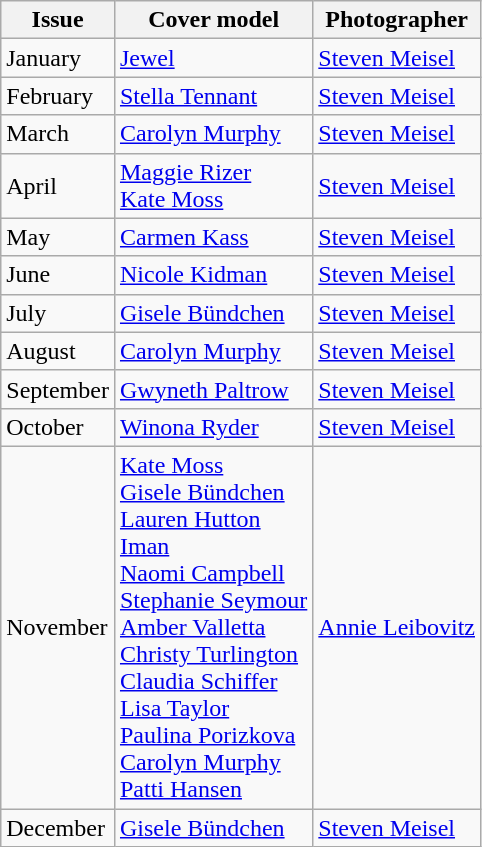<table class="sortable wikitable">
<tr>
<th>Issue</th>
<th>Cover model</th>
<th>Photographer</th>
</tr>
<tr>
<td>January</td>
<td><a href='#'>Jewel</a></td>
<td><a href='#'>Steven Meisel</a></td>
</tr>
<tr>
<td>February</td>
<td><a href='#'>Stella Tennant</a></td>
<td><a href='#'>Steven Meisel</a></td>
</tr>
<tr>
<td>March</td>
<td><a href='#'>Carolyn Murphy</a></td>
<td><a href='#'>Steven Meisel</a></td>
</tr>
<tr>
<td>April</td>
<td><a href='#'>Maggie Rizer</a><br><a href='#'>Kate Moss</a></td>
<td><a href='#'>Steven Meisel</a></td>
</tr>
<tr>
<td>May</td>
<td><a href='#'>Carmen Kass</a></td>
<td><a href='#'>Steven Meisel</a></td>
</tr>
<tr>
<td>June</td>
<td><a href='#'>Nicole Kidman</a></td>
<td><a href='#'>Steven Meisel</a></td>
</tr>
<tr>
<td>July</td>
<td><a href='#'>Gisele Bündchen</a></td>
<td><a href='#'>Steven Meisel</a></td>
</tr>
<tr>
<td>August</td>
<td><a href='#'>Carolyn Murphy</a></td>
<td><a href='#'>Steven Meisel</a></td>
</tr>
<tr>
<td>September</td>
<td><a href='#'>Gwyneth Paltrow</a></td>
<td><a href='#'>Steven Meisel</a></td>
</tr>
<tr>
<td>October</td>
<td><a href='#'>Winona Ryder</a></td>
<td><a href='#'>Steven Meisel</a></td>
</tr>
<tr>
<td>November</td>
<td><a href='#'>Kate Moss</a><br><a href='#'>Gisele Bündchen</a><br><a href='#'>Lauren Hutton</a><br><a href='#'>Iman</a><br><a href='#'>Naomi Campbell</a><br><a href='#'>Stephanie Seymour</a><br><a href='#'>Amber Valletta</a><br><a href='#'>Christy Turlington</a><br><a href='#'>Claudia Schiffer</a><br><a href='#'>Lisa Taylor</a><br><a href='#'>Paulina Porizkova</a><br><a href='#'>Carolyn Murphy</a><br><a href='#'>Patti Hansen</a></td>
<td><a href='#'>Annie Leibovitz</a></td>
</tr>
<tr>
<td>December</td>
<td><a href='#'>Gisele Bündchen</a></td>
<td><a href='#'>Steven Meisel</a></td>
</tr>
</table>
